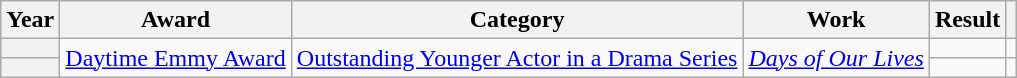<table class="wikitable sortable plainrowheaders">
<tr>
<th>Year</th>
<th>Award</th>
<th>Category</th>
<th>Work</th>
<th>Result</th>
<th scope="col" class="unsortable"></th>
</tr>
<tr>
<th scope="row"></th>
<td rowspan="2"><a href='#'>Daytime Emmy Award</a></td>
<td rowspan="2"><a href='#'>Outstanding Younger Actor in a Drama Series</a></td>
<td rowspan="2"><em><a href='#'>Days of Our Lives</a></em></td>
<td></td>
<td></td>
</tr>
<tr>
<th scope="row"></th>
<td></td>
<td></td>
</tr>
</table>
